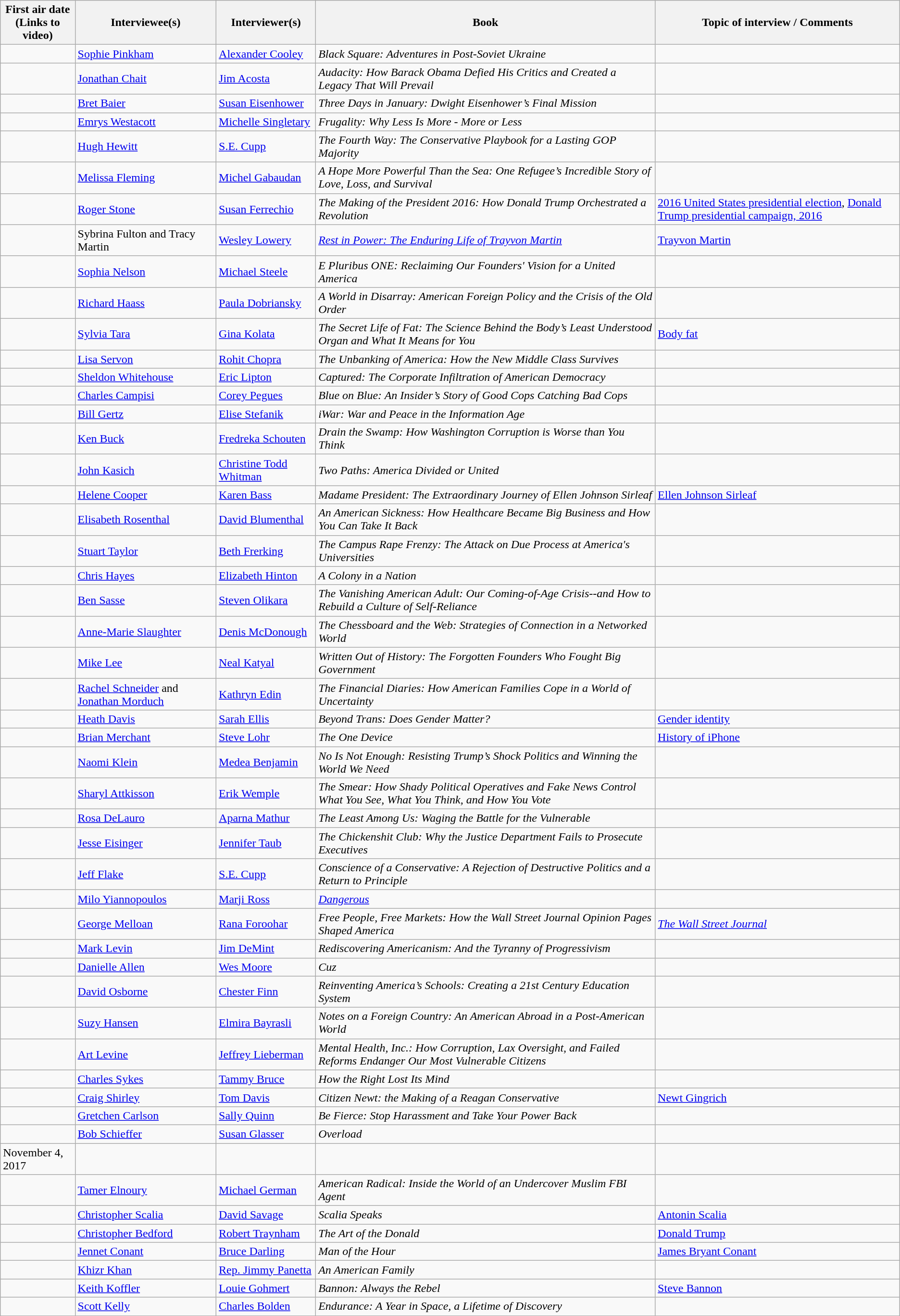<table class="wikitable">
<tr>
<th>First air date<br>(Links to video)</th>
<th>Interviewee(s)</th>
<th>Interviewer(s)</th>
<th>Book</th>
<th>Topic of interview / Comments</th>
</tr>
<tr>
<td></td>
<td><a href='#'>Sophie Pinkham</a></td>
<td><a href='#'>Alexander Cooley</a></td>
<td><em>Black Square: Adventures in Post-Soviet Ukraine</em></td>
<td></td>
</tr>
<tr>
<td></td>
<td><a href='#'>Jonathan Chait</a></td>
<td><a href='#'>Jim Acosta</a></td>
<td><em>Audacity: How Barack Obama Defied His Critics and Created a Legacy That Will Prevail</em></td>
<td></td>
</tr>
<tr>
<td></td>
<td><a href='#'>Bret Baier</a></td>
<td><a href='#'>Susan Eisenhower</a></td>
<td><em>Three Days in January: Dwight Eisenhower’s Final Mission</em></td>
<td></td>
</tr>
<tr>
<td></td>
<td><a href='#'>Emrys Westacott</a></td>
<td><a href='#'>Michelle Singletary</a></td>
<td><em>Frugality: Why Less Is More - More or Less</em></td>
<td></td>
</tr>
<tr>
<td></td>
<td><a href='#'>Hugh Hewitt</a></td>
<td><a href='#'>S.E. Cupp</a></td>
<td><em>The Fourth Way: The Conservative Playbook for a Lasting GOP Majority</em></td>
<td></td>
</tr>
<tr>
<td></td>
<td><a href='#'>Melissa Fleming</a></td>
<td><a href='#'>Michel Gabaudan</a></td>
<td><em>A Hope More Powerful Than the Sea: One Refugee’s Incredible Story of Love, Loss, and Survival</em></td>
<td></td>
</tr>
<tr>
<td></td>
<td><a href='#'>Roger Stone</a></td>
<td><a href='#'>Susan Ferrechio</a></td>
<td><em>The Making of the President 2016: How Donald Trump Orchestrated a Revolution</em></td>
<td><a href='#'>2016 United States presidential election</a>, <a href='#'>Donald Trump presidential campaign, 2016</a></td>
</tr>
<tr>
<td></td>
<td>Sybrina Fulton and Tracy Martin</td>
<td><a href='#'>Wesley Lowery</a></td>
<td><em><a href='#'>Rest in Power: The Enduring Life of Trayvon Martin</a></em></td>
<td><a href='#'>Trayvon Martin</a></td>
</tr>
<tr>
<td></td>
<td><a href='#'>Sophia Nelson</a></td>
<td><a href='#'>Michael Steele</a></td>
<td><em>E Pluribus ONE: Reclaiming Our Founders' Vision for a United America</em></td>
<td></td>
</tr>
<tr>
<td></td>
<td><a href='#'>Richard Haass</a></td>
<td><a href='#'>Paula Dobriansky</a></td>
<td><em>A World in Disarray: American Foreign Policy and the Crisis of the Old Order</em></td>
<td></td>
</tr>
<tr>
<td></td>
<td><a href='#'>Sylvia Tara</a></td>
<td><a href='#'>Gina Kolata</a></td>
<td><em>The Secret Life of Fat: The Science Behind the Body’s Least Understood Organ and What It Means for You</em></td>
<td><a href='#'>Body fat</a></td>
</tr>
<tr>
<td></td>
<td><a href='#'>Lisa Servon</a></td>
<td><a href='#'>Rohit Chopra</a></td>
<td><em>The Unbanking of America: How the New Middle Class Survives</em></td>
<td></td>
</tr>
<tr>
<td></td>
<td><a href='#'>Sheldon Whitehouse</a></td>
<td><a href='#'>Eric Lipton</a></td>
<td><em>Captured: The Corporate Infiltration of American Democracy</em></td>
<td></td>
</tr>
<tr>
<td></td>
<td><a href='#'>Charles Campisi</a></td>
<td><a href='#'>Corey Pegues</a></td>
<td><em>Blue on Blue: An Insider’s Story of Good Cops Catching Bad Cops</em></td>
<td></td>
</tr>
<tr>
<td></td>
<td><a href='#'>Bill Gertz</a></td>
<td><a href='#'>Elise Stefanik</a></td>
<td><em>iWar: War and Peace in the Information Age</em></td>
<td></td>
</tr>
<tr>
<td></td>
<td><a href='#'>Ken Buck</a></td>
<td><a href='#'>Fredreka Schouten</a></td>
<td><em>Drain the Swamp: How Washington Corruption is Worse than You Think</em></td>
<td></td>
</tr>
<tr>
<td></td>
<td><a href='#'>John Kasich</a></td>
<td><a href='#'>Christine Todd Whitman</a></td>
<td><em>Two Paths: America Divided or United</em></td>
<td></td>
</tr>
<tr>
<td></td>
<td><a href='#'>Helene Cooper</a></td>
<td><a href='#'>Karen Bass</a></td>
<td><em>Madame President: The Extraordinary Journey of Ellen Johnson Sirleaf</em></td>
<td><a href='#'>Ellen Johnson Sirleaf</a></td>
</tr>
<tr>
<td></td>
<td><a href='#'>Elisabeth Rosenthal</a></td>
<td><a href='#'>David Blumenthal</a></td>
<td><em>An American Sickness: How Healthcare Became Big Business and How You Can Take It Back</em></td>
<td></td>
</tr>
<tr>
<td></td>
<td><a href='#'>Stuart Taylor</a></td>
<td><a href='#'>Beth Frerking</a></td>
<td><em>The Campus Rape Frenzy: The Attack on Due Process at America's Universities</em></td>
<td></td>
</tr>
<tr>
<td></td>
<td><a href='#'>Chris Hayes</a></td>
<td><a href='#'>Elizabeth Hinton</a></td>
<td><em>A Colony in a Nation</em></td>
<td></td>
</tr>
<tr>
<td></td>
<td><a href='#'>Ben Sasse</a></td>
<td><a href='#'>Steven Olikara</a></td>
<td><em>The Vanishing American Adult: Our Coming-of-Age Crisis--and How to Rebuild a Culture of Self-Reliance</em></td>
<td></td>
</tr>
<tr>
<td></td>
<td><a href='#'>Anne-Marie Slaughter</a></td>
<td><a href='#'>Denis McDonough</a></td>
<td><em>The Chessboard and the Web: Strategies of Connection in a Networked World</em></td>
<td></td>
</tr>
<tr>
<td></td>
<td><a href='#'>Mike Lee</a></td>
<td><a href='#'>Neal Katyal</a></td>
<td><em>Written Out of History: The Forgotten Founders Who Fought Big Government</em></td>
<td></td>
</tr>
<tr>
<td></td>
<td><a href='#'>Rachel Schneider</a> and <a href='#'>Jonathan Morduch</a></td>
<td><a href='#'>Kathryn Edin</a></td>
<td><em>The Financial Diaries: How American Families Cope in a World of Uncertainty</em></td>
<td></td>
</tr>
<tr>
<td></td>
<td><a href='#'>Heath Davis</a></td>
<td><a href='#'>Sarah Ellis</a></td>
<td><em>Beyond Trans: Does Gender Matter?</em></td>
<td><a href='#'>Gender identity</a></td>
</tr>
<tr>
<td></td>
<td><a href='#'>Brian Merchant</a></td>
<td><a href='#'>Steve Lohr</a></td>
<td><em>The One Device</em></td>
<td><a href='#'>History of iPhone</a></td>
</tr>
<tr>
<td></td>
<td><a href='#'>Naomi Klein</a></td>
<td><a href='#'>Medea Benjamin</a></td>
<td><em>No Is Not Enough: Resisting Trump’s Shock Politics and Winning the World We Need</em></td>
<td></td>
</tr>
<tr>
<td></td>
<td><a href='#'>Sharyl Attkisson</a></td>
<td><a href='#'>Erik Wemple</a></td>
<td><em>The Smear: How Shady Political Operatives and Fake News Control What You See, What You Think, and How You Vote</em></td>
<td></td>
</tr>
<tr>
<td></td>
<td><a href='#'>Rosa DeLauro</a></td>
<td><a href='#'>Aparna Mathur</a></td>
<td><em>The Least Among Us: Waging the Battle for the Vulnerable</em></td>
<td></td>
</tr>
<tr>
<td></td>
<td><a href='#'>Jesse Eisinger</a></td>
<td><a href='#'>Jennifer Taub</a></td>
<td><em>The Chickenshit Club: Why the Justice Department Fails to Prosecute Executives</em></td>
<td></td>
</tr>
<tr>
<td></td>
<td><a href='#'>Jeff Flake</a></td>
<td><a href='#'>S.E. Cupp</a></td>
<td><em>Conscience of a Conservative: A Rejection of Destructive Politics and a Return to Principle</em></td>
<td></td>
</tr>
<tr>
<td></td>
<td><a href='#'>Milo Yiannopoulos</a></td>
<td><a href='#'>Marji Ross</a></td>
<td><em><a href='#'>Dangerous</a></em></td>
<td></td>
</tr>
<tr>
<td></td>
<td><a href='#'>George Melloan</a></td>
<td><a href='#'>Rana Foroohar</a></td>
<td><em>Free People, Free Markets: How the Wall Street Journal Opinion Pages Shaped America</em></td>
<td><em><a href='#'>The Wall Street Journal</a></em></td>
</tr>
<tr>
<td></td>
<td><a href='#'>Mark Levin</a></td>
<td><a href='#'>Jim DeMint</a></td>
<td><em>Rediscovering Americanism: And the Tyranny of Progressivism</em></td>
<td></td>
</tr>
<tr>
<td></td>
<td><a href='#'>Danielle Allen</a></td>
<td><a href='#'>Wes Moore</a></td>
<td><em>Cuz</em></td>
<td></td>
</tr>
<tr>
<td></td>
<td><a href='#'>David Osborne</a></td>
<td><a href='#'>Chester Finn</a></td>
<td><em>Reinventing America’s Schools: Creating a 21st Century Education System</em></td>
<td></td>
</tr>
<tr>
<td></td>
<td><a href='#'>Suzy Hansen</a></td>
<td><a href='#'>Elmira Bayrasli</a></td>
<td><em>Notes on a Foreign Country: An American Abroad in a Post-American World</em></td>
<td></td>
</tr>
<tr>
<td></td>
<td><a href='#'>Art Levine</a></td>
<td><a href='#'>Jeffrey Lieberman</a></td>
<td><em>Mental Health, Inc.: How Corruption, Lax Oversight, and Failed Reforms Endanger Our Most Vulnerable Citizens</em></td>
<td></td>
</tr>
<tr>
<td></td>
<td><a href='#'>Charles Sykes</a></td>
<td><a href='#'>Tammy Bruce</a></td>
<td><em>How the Right Lost Its Mind</em></td>
<td></td>
</tr>
<tr>
<td></td>
<td><a href='#'>Craig Shirley</a></td>
<td><a href='#'>Tom Davis</a></td>
<td><em>Citizen Newt: the Making of a Reagan Conservative</em></td>
<td><a href='#'>Newt Gingrich</a></td>
</tr>
<tr>
<td></td>
<td><a href='#'>Gretchen Carlson</a></td>
<td><a href='#'>Sally Quinn</a></td>
<td><em>Be Fierce: Stop Harassment and Take Your Power Back</em></td>
<td></td>
</tr>
<tr>
<td></td>
<td><a href='#'>Bob Schieffer</a></td>
<td><a href='#'>Susan Glasser</a></td>
<td><em>Overload</em></td>
<td></td>
</tr>
<tr>
<td>November 4, 2017</td>
<td></td>
<td></td>
<td></td>
<td></td>
</tr>
<tr>
<td></td>
<td><a href='#'>Tamer Elnoury</a></td>
<td><a href='#'>Michael German</a></td>
<td><em>American Radical: Inside the World of an Undercover Muslim FBI Agent</em></td>
<td></td>
</tr>
<tr>
<td></td>
<td><a href='#'>Christopher Scalia</a></td>
<td><a href='#'>David Savage</a></td>
<td><em>Scalia Speaks</em></td>
<td><a href='#'>Antonin Scalia</a></td>
</tr>
<tr>
<td></td>
<td><a href='#'>Christopher Bedford</a></td>
<td><a href='#'>Robert Traynham</a></td>
<td><em>The Art of the Donald</em></td>
<td><a href='#'>Donald Trump</a></td>
</tr>
<tr>
<td></td>
<td><a href='#'>Jennet Conant</a></td>
<td><a href='#'>Bruce Darling</a></td>
<td><em>Man of the Hour</em></td>
<td><a href='#'>James Bryant Conant</a></td>
</tr>
<tr>
<td></td>
<td><a href='#'>Khizr Khan</a></td>
<td><a href='#'>Rep. Jimmy Panetta</a></td>
<td><em>An American Family</em></td>
<td></td>
</tr>
<tr>
<td></td>
<td><a href='#'>Keith Koffler</a></td>
<td><a href='#'>Louie Gohmert</a></td>
<td><em>Bannon: Always the Rebel</em></td>
<td><a href='#'>Steve Bannon</a></td>
</tr>
<tr>
<td></td>
<td><a href='#'>Scott Kelly</a></td>
<td><a href='#'>Charles Bolden</a></td>
<td><em>Endurance: A Year in Space, a Lifetime of Discovery</em></td>
<td></td>
</tr>
</table>
